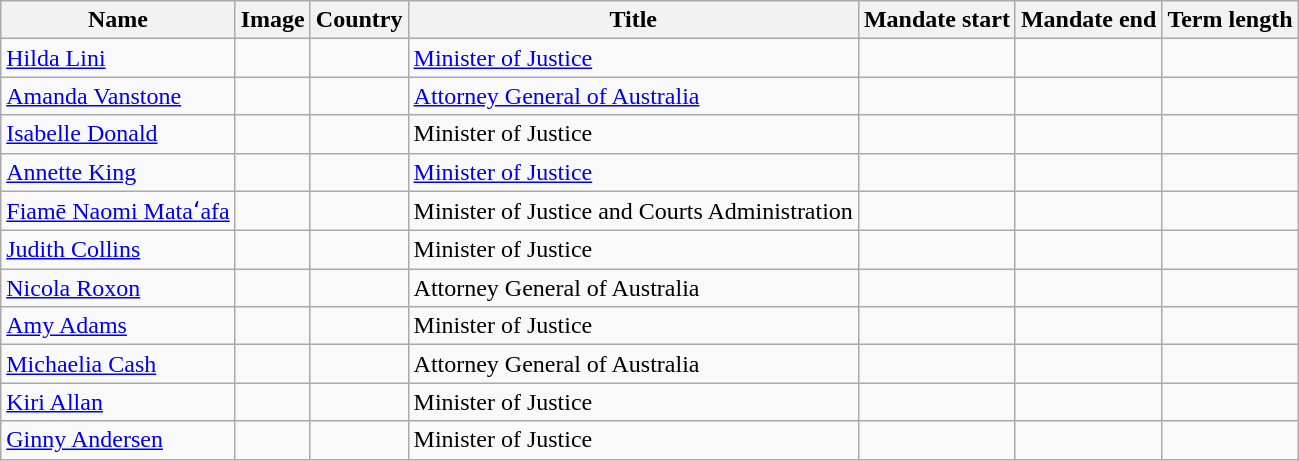<table class="wikitable sortable">
<tr>
<th>Name</th>
<th class=unsortable>Image</th>
<th>Country</th>
<th>Title</th>
<th>Mandate start</th>
<th>Mandate end</th>
<th>Term length</th>
</tr>
<tr>
<td><a href='#'>Hilda Lini</a></td>
<td></td>
<td></td>
<td><a href='#'>Minister of Justice</a></td>
<td></td>
<td></td>
<td></td>
</tr>
<tr>
<td><a href='#'>Amanda Vanstone</a></td>
<td></td>
<td></td>
<td><a href='#'>Attorney General of Australia</a></td>
<td></td>
<td></td>
<td></td>
</tr>
<tr>
<td><a href='#'>Isabelle Donald</a></td>
<td></td>
<td></td>
<td>Minister of Justice</td>
<td></td>
<td></td>
<td></td>
</tr>
<tr>
<td><a href='#'>Annette King</a></td>
<td></td>
<td></td>
<td><a href='#'>Minister of Justice</a></td>
<td></td>
<td></td>
<td></td>
</tr>
<tr>
<td><a href='#'>Fiamē Naomi Mataʻafa</a></td>
<td></td>
<td></td>
<td>Minister of Justice and Courts Administration</td>
<td></td>
<td></td>
<td></td>
</tr>
<tr>
<td><a href='#'>Judith Collins</a></td>
<td></td>
<td></td>
<td>Minister of Justice</td>
<td></td>
<td></td>
<td></td>
</tr>
<tr>
<td><a href='#'>Nicola Roxon</a></td>
<td></td>
<td></td>
<td>Attorney General of Australia</td>
<td></td>
<td></td>
<td></td>
</tr>
<tr>
<td><a href='#'>Amy Adams</a></td>
<td></td>
<td></td>
<td>Minister of Justice</td>
<td></td>
<td></td>
<td></td>
</tr>
<tr>
<td><a href='#'>Michaelia Cash</a></td>
<td></td>
<td></td>
<td>Attorney General of Australia</td>
<td></td>
<td></td>
<td></td>
</tr>
<tr>
<td><a href='#'>Kiri Allan</a></td>
<td></td>
<td></td>
<td>Minister of Justice</td>
<td></td>
<td></td>
<td></td>
</tr>
<tr>
<td><a href='#'>Ginny Andersen</a></td>
<td></td>
<td></td>
<td>Minister of Justice</td>
<td></td>
<td></td>
<td></td>
</tr>
</table>
